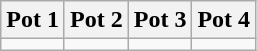<table class="wikitable">
<tr>
<th width=25%>Pot 1</th>
<th width=25%>Pot 2</th>
<th width=25%>Pot 3</th>
<th width=25%>Pot 4</th>
</tr>
<tr>
<td valign=top></td>
<td valign=top></td>
<td valign=top></td>
<td valign=top></td>
</tr>
</table>
